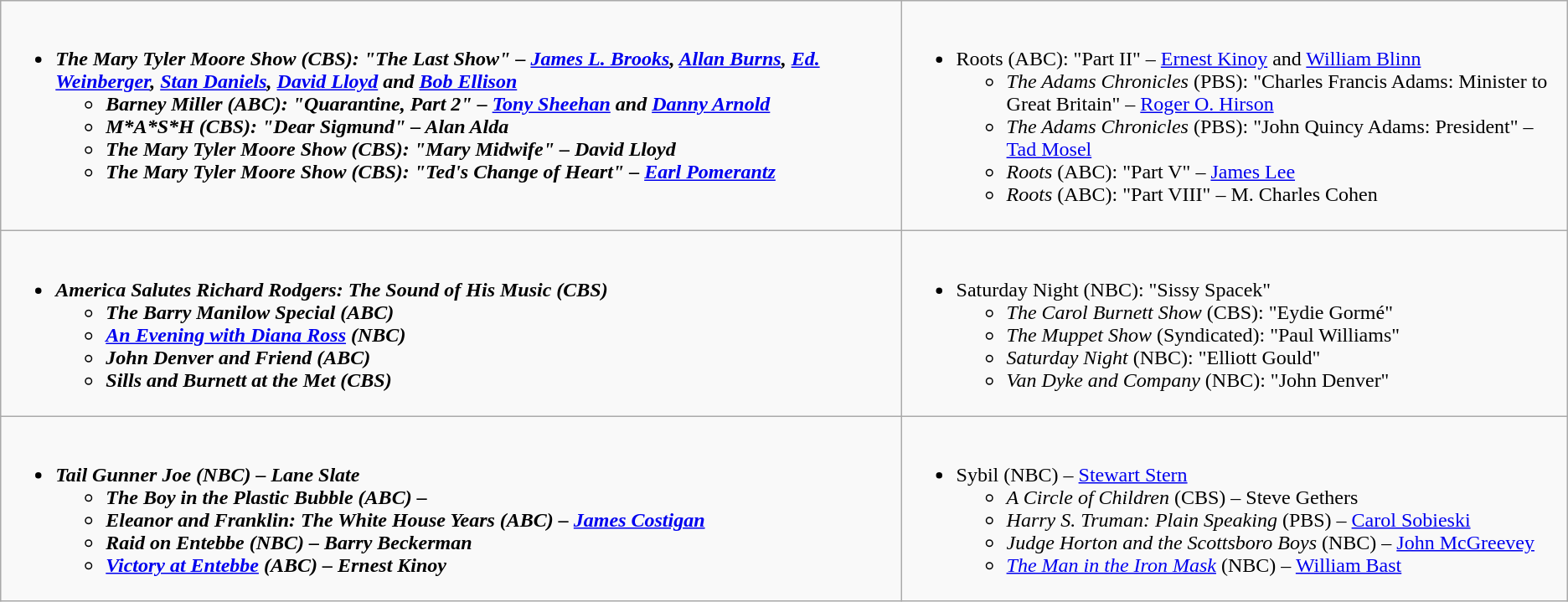<table class="wikitable">
<tr>
<td style="vertical-align:top;"><br><ul><li><strong><em>The Mary Tyler Moore Show<em> (CBS): "The Last Show" – <a href='#'>James L. Brooks</a>, <a href='#'>Allan Burns</a>, <a href='#'>Ed. Weinberger</a>, <a href='#'>Stan Daniels</a>, <a href='#'>David Lloyd</a> and <a href='#'>Bob Ellison</a><strong><ul><li></em>Barney Miller<em> (ABC): "Quarantine, Part 2" – <a href='#'>Tony Sheehan</a> and <a href='#'>Danny Arnold</a></li><li></em>M*A*S*H<em> (CBS): "Dear Sigmund" – Alan Alda</li><li></em>The Mary Tyler Moore Show<em> (CBS): "Mary Midwife" – David Lloyd</li><li></em>The Mary Tyler Moore Show<em> (CBS): "Ted's Change of Heart" – <a href='#'>Earl Pomerantz</a></li></ul></li></ul></td>
<td style="vertical-align:top;"><br><ul><li></em></strong>Roots</em> (ABC): "Part II" – <a href='#'>Ernest Kinoy</a> and <a href='#'>William Blinn</a></strong><ul><li><em>The Adams Chronicles</em> (PBS): "Charles Francis Adams: Minister to Great Britain" – <a href='#'>Roger O. Hirson</a></li><li><em>The Adams Chronicles</em> (PBS): "John Quincy Adams: President" – <a href='#'>Tad Mosel</a></li><li><em>Roots</em> (ABC): "Part V" – <a href='#'>James Lee</a></li><li><em>Roots</em> (ABC): "Part VIII" – M. Charles Cohen</li></ul></li></ul></td>
</tr>
<tr>
<td style="vertical-align:top;"><br><ul><li><strong><em>America Salutes Richard Rodgers: The Sound of His Music<em> (CBS)<strong><ul><li></em>The Barry Manilow Special<em> (ABC)</li><li></em><a href='#'>An Evening with Diana Ross</a><em> (NBC)</li><li></em>John Denver and Friend<em> (ABC)</li><li></em>Sills and Burnett at the Met<em> (CBS)</li></ul></li></ul></td>
<td style="vertical-align:top;"><br><ul><li></em></strong>Saturday Night</em> (NBC): "Sissy Spacek"</strong><ul><li><em>The Carol Burnett Show</em> (CBS): "Eydie Gormé"</li><li><em>The Muppet Show</em> (Syndicated): "Paul Williams"</li><li><em>Saturday Night</em> (NBC): "Elliott Gould"</li><li><em>Van Dyke and Company</em> (NBC): "John Denver"</li></ul></li></ul></td>
</tr>
<tr>
<td style="vertical-align:top;"><br><ul><li><strong><em>Tail Gunner Joe<em> (NBC) – Lane Slate<strong><ul><li></em>The Boy in the Plastic Bubble<em> (ABC) – </li><li></em>Eleanor and Franklin: The White House Years<em> (ABC) – <a href='#'>James Costigan</a></li><li></em>Raid on Entebbe<em> (NBC) – Barry Beckerman</li><li></em><a href='#'>Victory at Entebbe</a><em> (ABC) – Ernest Kinoy</li></ul></li></ul></td>
<td style="vertical-align:top;"><br><ul><li></em></strong>Sybil</em> (NBC) – <a href='#'>Stewart Stern</a></strong><ul><li><em>A Circle of Children</em> (CBS) – Steve Gethers</li><li><em>Harry S. Truman: Plain Speaking</em> (PBS) – <a href='#'>Carol Sobieski</a></li><li><em>Judge Horton and the Scottsboro Boys</em> (NBC) – <a href='#'>John McGreevey</a></li><li><em><a href='#'>The Man in the Iron Mask</a></em> (NBC) – <a href='#'>William Bast</a></li></ul></li></ul></td>
</tr>
</table>
